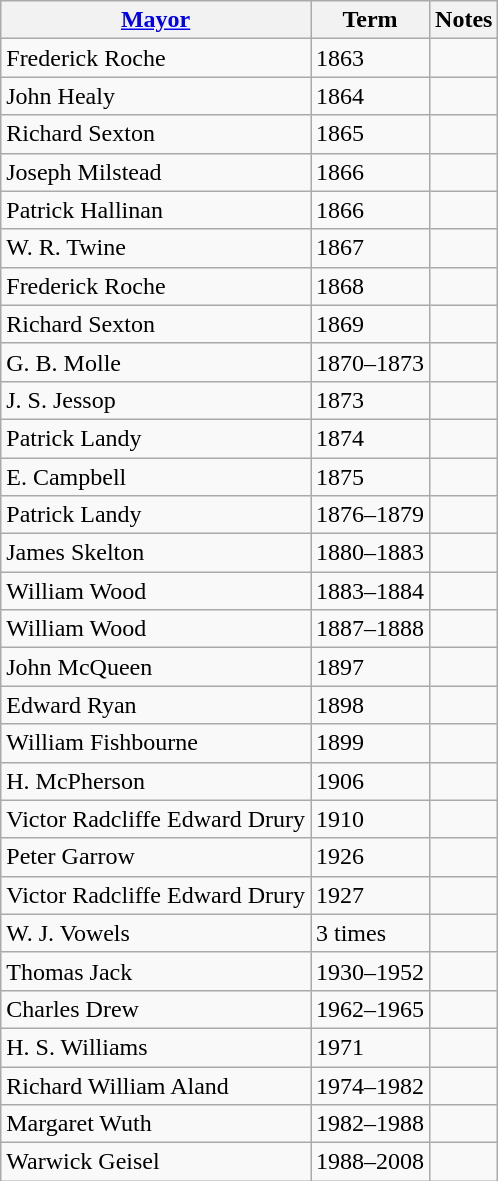<table class="wikitable">
<tr>
<th><a href='#'>Mayor</a></th>
<th>Term</th>
<th>Notes</th>
</tr>
<tr>
<td>Frederick Roche</td>
<td>1863</td>
<td></td>
</tr>
<tr>
<td>John Healy</td>
<td>1864</td>
<td></td>
</tr>
<tr>
<td>Richard Sexton</td>
<td>1865</td>
<td></td>
</tr>
<tr>
<td>Joseph Milstead</td>
<td>1866</td>
<td></td>
</tr>
<tr>
<td>Patrick Hallinan</td>
<td>1866</td>
<td></td>
</tr>
<tr>
<td>W. R. Twine</td>
<td>1867</td>
<td></td>
</tr>
<tr>
<td>Frederick Roche</td>
<td>1868</td>
<td></td>
</tr>
<tr>
<td>Richard Sexton</td>
<td>1869</td>
<td></td>
</tr>
<tr>
<td>G. B. Molle</td>
<td>1870–1873</td>
<td></td>
</tr>
<tr>
<td>J. S. Jessop</td>
<td>1873</td>
<td></td>
</tr>
<tr>
<td>Patrick Landy</td>
<td>1874</td>
<td></td>
</tr>
<tr>
<td>E. Campbell</td>
<td>1875</td>
<td></td>
</tr>
<tr>
<td>Patrick Landy</td>
<td>1876–1879</td>
<td></td>
</tr>
<tr>
<td>James Skelton</td>
<td>1880–1883</td>
<td></td>
</tr>
<tr>
<td>William Wood</td>
<td>1883–1884</td>
<td></td>
</tr>
<tr>
<td>William Wood</td>
<td>1887–1888</td>
<td></td>
</tr>
<tr>
<td>John McQueen</td>
<td>1897</td>
<td></td>
</tr>
<tr>
<td>Edward Ryan</td>
<td>1898</td>
<td></td>
</tr>
<tr>
<td>William Fishbourne</td>
<td>1899</td>
<td></td>
</tr>
<tr>
<td>H. McPherson</td>
<td>1906</td>
<td></td>
</tr>
<tr>
<td>Victor Radcliffe Edward Drury</td>
<td>1910</td>
<td></td>
</tr>
<tr>
<td>Peter Garrow</td>
<td>1926</td>
<td></td>
</tr>
<tr>
<td>Victor Radcliffe Edward Drury</td>
<td>1927</td>
<td></td>
</tr>
<tr>
<td>W. J. Vowels</td>
<td>3 times</td>
<td></td>
</tr>
<tr>
<td>Thomas Jack</td>
<td>1930–1952</td>
<td></td>
</tr>
<tr>
<td>Charles Drew</td>
<td>1962–1965</td>
<td></td>
</tr>
<tr>
<td>H. S. Williams</td>
<td>1971</td>
<td></td>
</tr>
<tr>
<td>Richard William Aland</td>
<td>1974–1982</td>
<td></td>
</tr>
<tr>
<td>Margaret Wuth</td>
<td>1982–1988</td>
<td></td>
</tr>
<tr>
<td>Warwick Geisel</td>
<td>1988–2008</td>
<td></td>
</tr>
</table>
